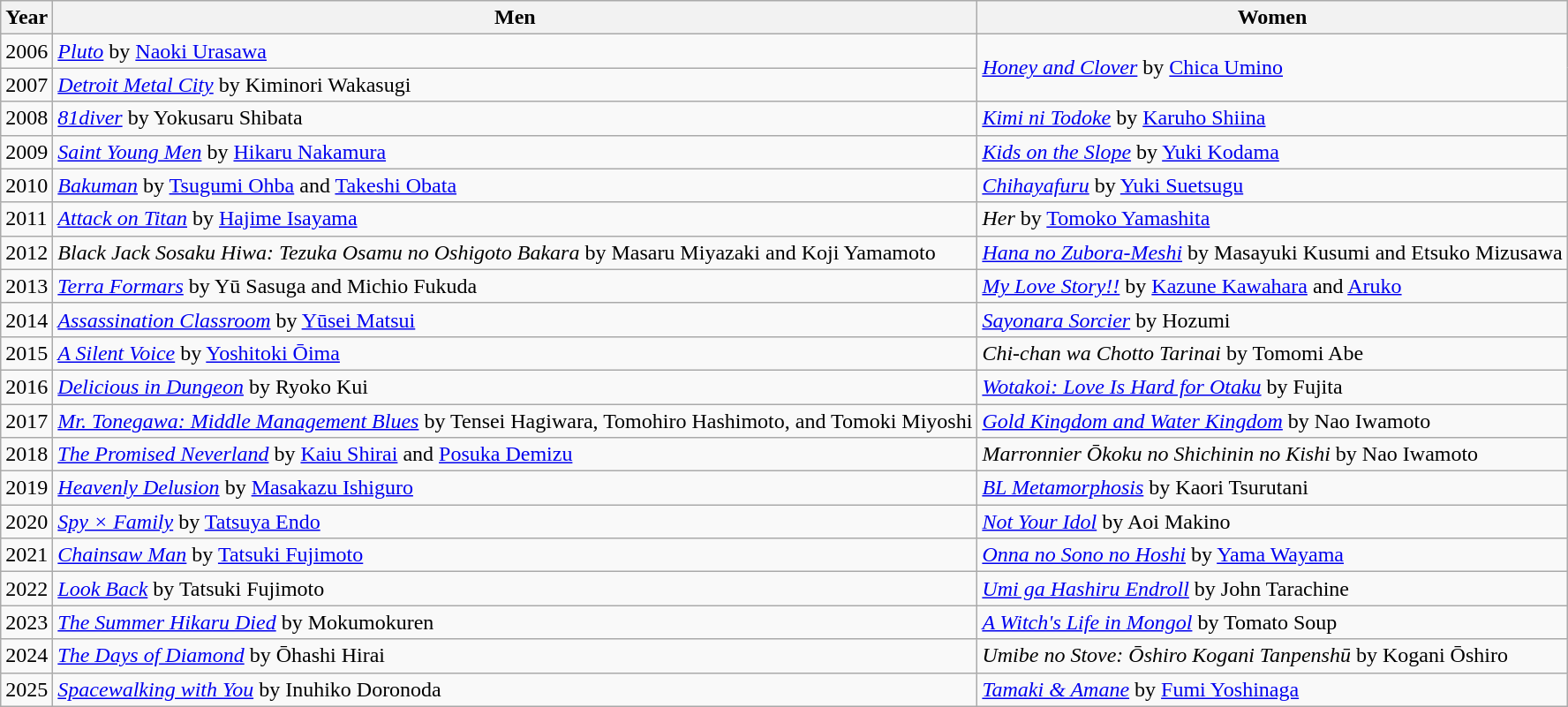<table class="wikitable">
<tr>
<th>Year</th>
<th>Men </th>
<th>Women </th>
</tr>
<tr>
<td>2006</td>
<td><em><a href='#'>Pluto</a></em> by <a href='#'>Naoki Urasawa</a></td>
<td rowspan="2"><em><a href='#'>Honey and Clover</a></em> by <a href='#'>Chica Umino</a></td>
</tr>
<tr>
<td>2007</td>
<td><em><a href='#'>Detroit Metal City</a></em> by Kiminori Wakasugi</td>
</tr>
<tr>
<td>2008</td>
<td><em><a href='#'>81diver</a></em> by Yokusaru Shibata</td>
<td><em><a href='#'>Kimi ni Todoke</a></em> by <a href='#'>Karuho Shiina</a></td>
</tr>
<tr>
<td>2009</td>
<td><em><a href='#'>Saint Young Men</a></em> by <a href='#'>Hikaru Nakamura</a></td>
<td><em><a href='#'>Kids on the Slope</a></em> by <a href='#'>Yuki Kodama</a></td>
</tr>
<tr>
<td>2010</td>
<td><em><a href='#'>Bakuman</a></em> by <a href='#'>Tsugumi Ohba</a> and <a href='#'>Takeshi Obata</a></td>
<td><em><a href='#'>Chihayafuru</a></em> by <a href='#'>Yuki Suetsugu</a></td>
</tr>
<tr>
<td>2011</td>
<td><em><a href='#'>Attack on Titan</a></em> by <a href='#'>Hajime Isayama</a></td>
<td><em>Her</em> by <a href='#'>Tomoko Yamashita</a></td>
</tr>
<tr>
<td>2012</td>
<td><em>Black Jack Sosaku Hiwa: Tezuka Osamu no Oshigoto Bakara</em> by Masaru Miyazaki and Koji Yamamoto</td>
<td><em><a href='#'>Hana no Zubora-Meshi</a></em> by Masayuki Kusumi and Etsuko Mizusawa</td>
</tr>
<tr>
<td>2013</td>
<td><em><a href='#'>Terra Formars</a></em> by  Yū Sasuga and Michio Fukuda</td>
<td><em><a href='#'>My Love Story!!</a></em> by <a href='#'>Kazune Kawahara</a> and <a href='#'>Aruko</a></td>
</tr>
<tr>
<td>2014</td>
<td><em><a href='#'>Assassination Classroom</a></em> by <a href='#'>Yūsei Matsui</a></td>
<td><em><a href='#'>Sayonara Sorcier</a></em> by Hozumi</td>
</tr>
<tr>
<td>2015</td>
<td><em><a href='#'>A Silent Voice</a></em> by <a href='#'>Yoshitoki Ōima</a></td>
<td><em>Chi-chan wa Chotto Tarinai</em> by Tomomi Abe</td>
</tr>
<tr>
<td>2016</td>
<td><em><a href='#'>Delicious in Dungeon</a></em> by Ryoko Kui</td>
<td><em><a href='#'>Wotakoi: Love Is Hard for Otaku</a></em> by Fujita</td>
</tr>
<tr>
<td>2017</td>
<td><em><a href='#'>Mr. Tonegawa: Middle Management Blues</a></em> by Tensei Hagiwara, Tomohiro Hashimoto, and Tomoki Miyoshi</td>
<td><em><a href='#'>Gold Kingdom and Water Kingdom</a></em> by Nao Iwamoto</td>
</tr>
<tr>
<td>2018</td>
<td><em><a href='#'>The Promised Neverland</a></em> by <a href='#'>Kaiu Shirai</a> and <a href='#'>Posuka Demizu</a></td>
<td><em>Marronnier Ōkoku no Shichinin no Kishi</em> by Nao Iwamoto</td>
</tr>
<tr>
<td>2019</td>
<td><em><a href='#'>Heavenly Delusion</a></em> by <a href='#'>Masakazu Ishiguro</a></td>
<td><em><a href='#'>BL Metamorphosis</a></em> by Kaori Tsurutani</td>
</tr>
<tr>
<td>2020</td>
<td><em><a href='#'>Spy × Family</a></em> by <a href='#'>Tatsuya Endo</a></td>
<td><em><a href='#'>Not Your Idol</a></em> by Aoi Makino</td>
</tr>
<tr>
<td>2021</td>
<td><em><a href='#'>Chainsaw Man</a></em> by <a href='#'>Tatsuki Fujimoto</a></td>
<td><em><a href='#'>Onna no Sono no Hoshi</a></em> by <a href='#'>Yama Wayama</a></td>
</tr>
<tr>
<td>2022</td>
<td><em><a href='#'>Look Back</a></em> by Tatsuki Fujimoto</td>
<td><em><a href='#'>Umi ga Hashiru Endroll</a></em> by John Tarachine</td>
</tr>
<tr>
<td>2023</td>
<td><em><a href='#'>The Summer Hikaru Died</a></em> by Mokumokuren</td>
<td><em><a href='#'>A Witch's Life in Mongol</a></em> by Tomato Soup</td>
</tr>
<tr>
<td>2024</td>
<td><em><a href='#'>The Days of Diamond</a></em> by Ōhashi Hirai</td>
<td><em>Umibe no Stove: Ōshiro Kogani Tanpenshū</em> by Kogani Ōshiro</td>
</tr>
<tr>
<td>2025</td>
<td><em><a href='#'>Spacewalking with You</a></em> by Inuhiko Doronoda</td>
<td><em><a href='#'>Tamaki & Amane</a></em> by <a href='#'>Fumi Yoshinaga</a></td>
</tr>
</table>
